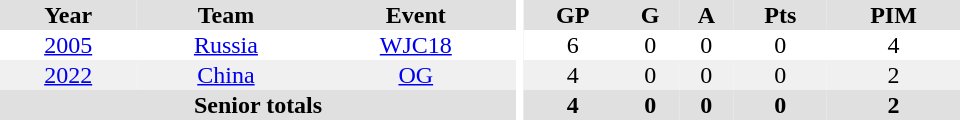<table border="0" cellpadding="1" cellspacing="0" ID="Table3" style="text-align:center; width:40em">
<tr ALIGN="center" bgcolor="#e0e0e0">
<th>Year</th>
<th>Team</th>
<th>Event</th>
<th rowspan="99" bgcolor="#ffffff"></th>
<th>GP</th>
<th>G</th>
<th>A</th>
<th>Pts</th>
<th>PIM</th>
</tr>
<tr>
<td><a href='#'>2005</a></td>
<td><a href='#'>Russia</a></td>
<td><a href='#'>WJC18</a></td>
<td>6</td>
<td>0</td>
<td>0</td>
<td>0</td>
<td>4</td>
</tr>
<tr bgcolor="#f0f0f0">
<td><a href='#'>2022</a></td>
<td><a href='#'>China</a></td>
<td><a href='#'>OG</a></td>
<td>4</td>
<td>0</td>
<td>0</td>
<td>0</td>
<td>2</td>
</tr>
<tr bgcolor="#e0e0e0">
<th colspan="3">Senior totals</th>
<th>4</th>
<th>0</th>
<th>0</th>
<th>0</th>
<th>2</th>
</tr>
</table>
